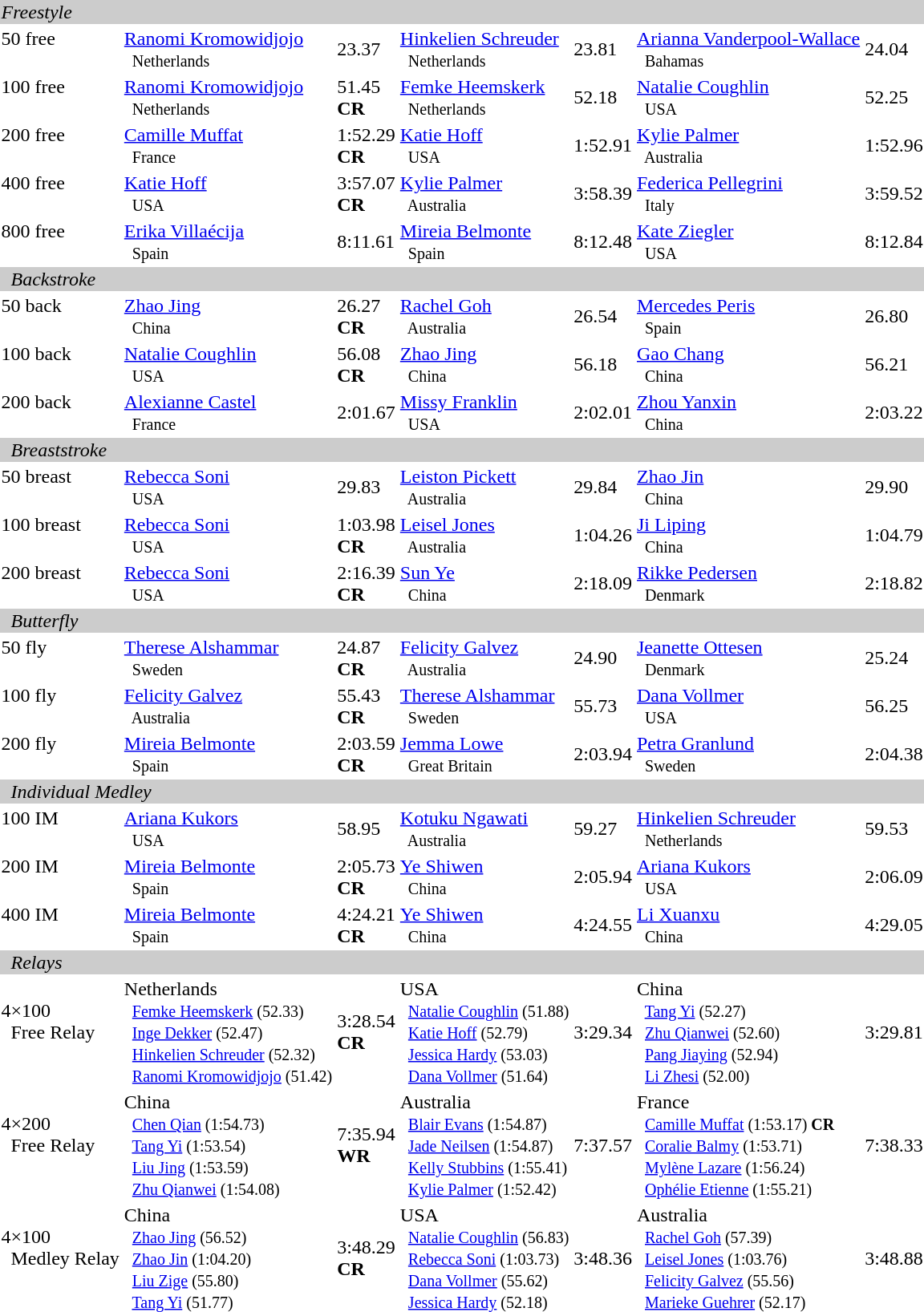<table>
<tr bgcolor="#cccccc">
<td colspan=7><em>Freestyle</em></td>
</tr>
<tr>
<td>50 free <br>   </td>
<td><a href='#'>Ranomi Kromowidjojo</a> <small><br>    Netherlands </small></td>
<td>23.37</td>
<td><a href='#'>Hinkelien Schreuder</a> <small><br>    Netherlands </small></td>
<td>23.81</td>
<td><a href='#'>Arianna Vanderpool-Wallace</a> <small><br>    Bahamas</small></td>
<td>24.04</td>
</tr>
<tr>
<td>100 free <br>   </td>
<td><a href='#'>Ranomi Kromowidjojo</a> <small><br>    Netherlands </small></td>
<td>51.45<br><strong>CR</strong></td>
<td><a href='#'>Femke Heemskerk</a> <small><br>    Netherlands </small></td>
<td>52.18</td>
<td><a href='#'>Natalie Coughlin</a> <small><br>    USA </small></td>
<td>52.25</td>
</tr>
<tr>
<td>200 free <br>   </td>
<td><a href='#'>Camille Muffat</a> <small><br>    France </small></td>
<td>1:52.29<br><strong>CR</strong></td>
<td><a href='#'>Katie Hoff</a> <small><br>    USA </small></td>
<td>1:52.91</td>
<td><a href='#'>Kylie Palmer</a> <small><br>    Australia</small></td>
<td>1:52.96</td>
</tr>
<tr>
<td>400 free <br>   </td>
<td><a href='#'>Katie Hoff</a> <small><br>    USA </small></td>
<td>3:57.07<br><strong>CR</strong></td>
<td><a href='#'>Kylie Palmer</a> <small><br>    Australia </small></td>
<td>3:58.39</td>
<td><a href='#'>Federica Pellegrini</a> <small><br>    Italy </small></td>
<td>3:59.52</td>
</tr>
<tr>
<td>800 free <br>   </td>
<td><a href='#'>Erika Villaécija</a> <small><br>    Spain </small></td>
<td>8:11.61</td>
<td><a href='#'>Mireia Belmonte</a> <small><br>    Spain </small></td>
<td>8:12.48</td>
<td><a href='#'>Kate Ziegler</a> <small><br>    USA </small></td>
<td>8:12.84</td>
</tr>
<tr bgcolor="#cccccc">
<td colspan=7>  <em>Backstroke</em></td>
</tr>
<tr>
<td>50 back <br>   </td>
<td><a href='#'>Zhao Jing</a> <small><br>    China </small></td>
<td>26.27<br><strong>CR</strong></td>
<td><a href='#'>Rachel Goh</a> <small><br>    Australia</small></td>
<td>26.54</td>
<td><a href='#'>Mercedes Peris</a> <small><br>    Spain</small></td>
<td>26.80</td>
</tr>
<tr>
<td>100 back <br>   </td>
<td><a href='#'>Natalie Coughlin</a> <small><br>    USA </small></td>
<td>56.08<br><strong>CR</strong></td>
<td><a href='#'>Zhao Jing</a> <small><br>    China </small></td>
<td>56.18</td>
<td><a href='#'>Gao Chang</a> <small><br>    China </small></td>
<td>56.21</td>
</tr>
<tr>
<td>200 back <br>   </td>
<td><a href='#'>Alexianne Castel</a> <small><br>    France </small></td>
<td>2:01.67</td>
<td><a href='#'>Missy Franklin</a> <small><br>    USA </small></td>
<td>2:02.01</td>
<td><a href='#'>Zhou Yanxin</a> <small><br>    China </small></td>
<td>2:03.22</td>
</tr>
<tr bgcolor="#cccccc">
<td colspan=7>  <em>Breaststroke</em></td>
</tr>
<tr>
<td>50 breast <br>   </td>
<td><a href='#'>Rebecca Soni</a> <small><br>    USA </small></td>
<td>29.83</td>
<td><a href='#'>Leiston Pickett</a> <small><br>    Australia </small></td>
<td>29.84</td>
<td><a href='#'>Zhao Jin</a> <small><br>    China </small></td>
<td>29.90</td>
</tr>
<tr>
<td>100 breast <br>   </td>
<td><a href='#'>Rebecca Soni</a> <small><br>    USA </small></td>
<td>1:03.98<br><strong>CR</strong></td>
<td><a href='#'>Leisel Jones</a> <small><br>    Australia </small></td>
<td>1:04.26</td>
<td><a href='#'>Ji Liping</a> <small><br>    China </small></td>
<td>1:04.79</td>
</tr>
<tr>
<td>200 breast <br>   </td>
<td><a href='#'>Rebecca Soni</a> <small><br>    USA </small></td>
<td>2:16.39<br><strong>CR</strong></td>
<td><a href='#'>Sun Ye</a> <small><br>    China </small></td>
<td>2:18.09</td>
<td><a href='#'>Rikke Pedersen</a> <small><br>    Denmark </small></td>
<td>2:18.82</td>
</tr>
<tr bgcolor="#cccccc">
<td colspan=7>  <em>Butterfly</em></td>
</tr>
<tr>
<td>50 fly <br>  </td>
<td><a href='#'>Therese Alshammar</a> <small><br>    Sweden </small></td>
<td>24.87<br><strong>CR</strong></td>
<td><a href='#'>Felicity Galvez</a> <small><br>    Australia </small></td>
<td>24.90</td>
<td><a href='#'>Jeanette Ottesen</a> <small><br>    Denmark </small></td>
<td>25.24</td>
</tr>
<tr>
<td>100 fly <br>   </td>
<td><a href='#'>Felicity Galvez</a> <small><br>    Australia </small></td>
<td>55.43<br><strong>CR</strong></td>
<td><a href='#'>Therese Alshammar</a> <small><br>    Sweden </small></td>
<td>55.73</td>
<td><a href='#'>Dana Vollmer</a> <small><br>    USA </small></td>
<td>56.25</td>
</tr>
<tr>
<td>200 fly <br>   </td>
<td><a href='#'>Mireia Belmonte</a> <small><br>    Spain </small></td>
<td>2:03.59<br><strong>CR</strong></td>
<td><a href='#'>Jemma Lowe</a> <small><br>    Great Britain </small></td>
<td>2:03.94</td>
<td><a href='#'>Petra Granlund</a> <small><br>    Sweden </small></td>
<td>2:04.38</td>
</tr>
<tr bgcolor="#cccccc">
<td colspan=7>  <em>Individual Medley</em></td>
</tr>
<tr>
<td>100 IM <br>   </td>
<td><a href='#'>Ariana Kukors</a> <small><br>    USA </small></td>
<td>58.95</td>
<td><a href='#'>Kotuku Ngawati</a> <small><br>    Australia </small></td>
<td>59.27</td>
<td><a href='#'>Hinkelien Schreuder</a> <small><br>    Netherlands </small></td>
<td>59.53</td>
</tr>
<tr>
<td>200 IM <br>   </td>
<td><a href='#'>Mireia Belmonte</a> <small><br>    Spain </small></td>
<td>2:05.73<br><strong>CR</strong></td>
<td><a href='#'>Ye Shiwen</a> <small><br>    China </small></td>
<td>2:05.94</td>
<td><a href='#'>Ariana Kukors</a> <small><br>    USA </small></td>
<td>2:06.09</td>
</tr>
<tr>
<td>400 IM <br>   </td>
<td><a href='#'>Mireia Belmonte</a> <small><br>    Spain </small></td>
<td>4:24.21<br><strong>CR</strong></td>
<td><a href='#'>Ye Shiwen</a> <small><br>    China </small></td>
<td>4:24.55</td>
<td><a href='#'>Li Xuanxu</a> <small><br>    China </small></td>
<td>4:29.05</td>
</tr>
<tr bgcolor="#cccccc">
<td colspan=7>  <em>Relays</em></td>
</tr>
<tr>
<td>4×100 <br>   Free Relay <br>   </td>
<td> Netherlands <small><br>  <a href='#'>Femke Heemskerk</a> (52.33)<br>  <a href='#'>Inge Dekker</a> (52.47)<br>  <a href='#'>Hinkelien Schreuder</a> (52.32)<br>  <a href='#'>Ranomi Kromowidjojo</a> (51.42)</small></td>
<td>3:28.54<br><strong>CR</strong></td>
<td> USA <small><br>  <a href='#'>Natalie Coughlin</a> (51.88)<br>  <a href='#'>Katie Hoff</a> (52.79)<br>  <a href='#'>Jessica Hardy</a> (53.03)<br>  <a href='#'>Dana Vollmer</a> (51.64)</small></td>
<td>3:29.34</td>
<td> China <small><br>  <a href='#'>Tang Yi</a> (52.27)<br>  <a href='#'>Zhu Qianwei</a> (52.60)<br>  <a href='#'>Pang Jiaying</a> (52.94)<br>  <a href='#'>Li Zhesi</a> (52.00)</small></td>
<td>3:29.81</td>
</tr>
<tr>
<td>4×200 <br>   Free Relay <br>   </td>
<td> China <small><br>  <a href='#'>Chen Qian</a> (1:54.73)<br>  <a href='#'>Tang Yi</a> (1:53.54)<br>  <a href='#'>Liu Jing</a> (1:53.59)<br>  <a href='#'>Zhu Qianwei</a> (1:54.08)</small></td>
<td>7:35.94<br><strong>WR</strong></td>
<td> Australia <small><br>  <a href='#'>Blair Evans</a> (1:54.87)<br>  <a href='#'>Jade Neilsen</a> (1:54.87)<br>  <a href='#'>Kelly Stubbins</a> (1:55.41)<br>  <a href='#'>Kylie Palmer</a> (1:52.42)</small></td>
<td>7:37.57</td>
<td> France <small><br>  <a href='#'>Camille Muffat</a> (1:53.17) <strong>CR</strong><br>  <a href='#'>Coralie Balmy</a> (1:53.71)<br>  <a href='#'>Mylène Lazare</a> (1:56.24)<br>  <a href='#'>Ophélie Etienne</a> (1:55.21)</small></td>
<td>7:38.33</td>
</tr>
<tr>
<td>4×100 <br>   Medley Relay <br>   </td>
<td> China <small><br>  <a href='#'>Zhao Jing</a> (56.52)<br>  <a href='#'>Zhao Jin</a> (1:04.20)<br>  <a href='#'>Liu Zige</a> (55.80)<br>  <a href='#'>Tang Yi</a> (51.77)</small></td>
<td>3:48.29<br><strong>CR</strong></td>
<td> USA <small><br>  <a href='#'>Natalie Coughlin</a> (56.83)<br>  <a href='#'>Rebecca Soni</a> (1:03.73)<br>  <a href='#'>Dana Vollmer</a> (55.62)<br>  <a href='#'>Jessica Hardy</a> (52.18)</small></td>
<td>3:48.36</td>
<td> Australia <small><br>  <a href='#'>Rachel Goh</a> (57.39)<br>  <a href='#'>Leisel Jones</a> (1:03.76)<br>  <a href='#'>Felicity Galvez</a> (55.56)<br>  <a href='#'>Marieke Guehrer</a> (52.17)</small></td>
<td>3:48.88</td>
</tr>
<tr>
</tr>
</table>
